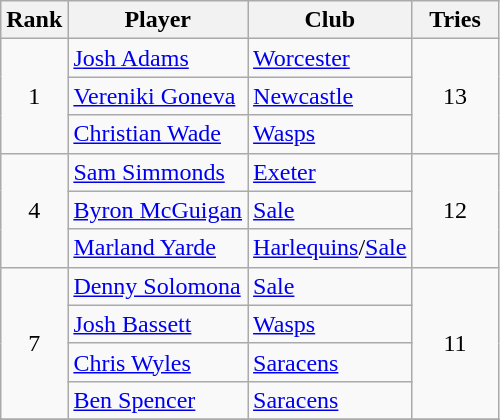<table class="wikitable" style="text-align:center">
<tr>
<th>Rank</th>
<th>Player</th>
<th>Club</th>
<th style="width:50px;">Tries</th>
</tr>
<tr>
<td rowspan=3>1</td>
<td align=left> <a href='#'>Josh Adams</a></td>
<td align=left><a href='#'>Worcester</a></td>
<td rowspan=3>13</td>
</tr>
<tr>
<td align=left> <a href='#'>Vereniki Goneva</a></td>
<td align=left><a href='#'>Newcastle</a></td>
</tr>
<tr>
<td align=left> <a href='#'>Christian Wade</a></td>
<td align=left><a href='#'>Wasps</a></td>
</tr>
<tr>
<td rowspan=3>4</td>
<td align=left> <a href='#'>Sam Simmonds</a></td>
<td align=left><a href='#'>Exeter</a></td>
<td rowspan=3>12</td>
</tr>
<tr>
<td align=left> <a href='#'>Byron McGuigan</a></td>
<td align=left><a href='#'>Sale</a></td>
</tr>
<tr>
<td align=left> <a href='#'>Marland Yarde</a></td>
<td align=left><a href='#'>Harlequins</a>/<a href='#'>Sale</a></td>
</tr>
<tr>
<td rowspan=4>7</td>
<td align=left> <a href='#'>Denny Solomona</a></td>
<td align=left><a href='#'>Sale</a></td>
<td rowspan=4>11</td>
</tr>
<tr>
<td align=left> <a href='#'>Josh Bassett</a></td>
<td align=left><a href='#'>Wasps</a></td>
</tr>
<tr>
<td align=left> <a href='#'>Chris Wyles</a></td>
<td align=left><a href='#'>Saracens</a></td>
</tr>
<tr>
<td align=left> <a href='#'>Ben Spencer</a></td>
<td align=left><a href='#'>Saracens</a></td>
</tr>
<tr>
</tr>
</table>
